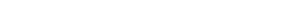<table style="width:22%; text-align:center;">
<tr style="color:white;">
<td style="background:"><strong>1</strong></td>
<td style="background:"><strong>1</strong></td>
<td style="background:"><strong>6</strong></td>
</tr>
</table>
